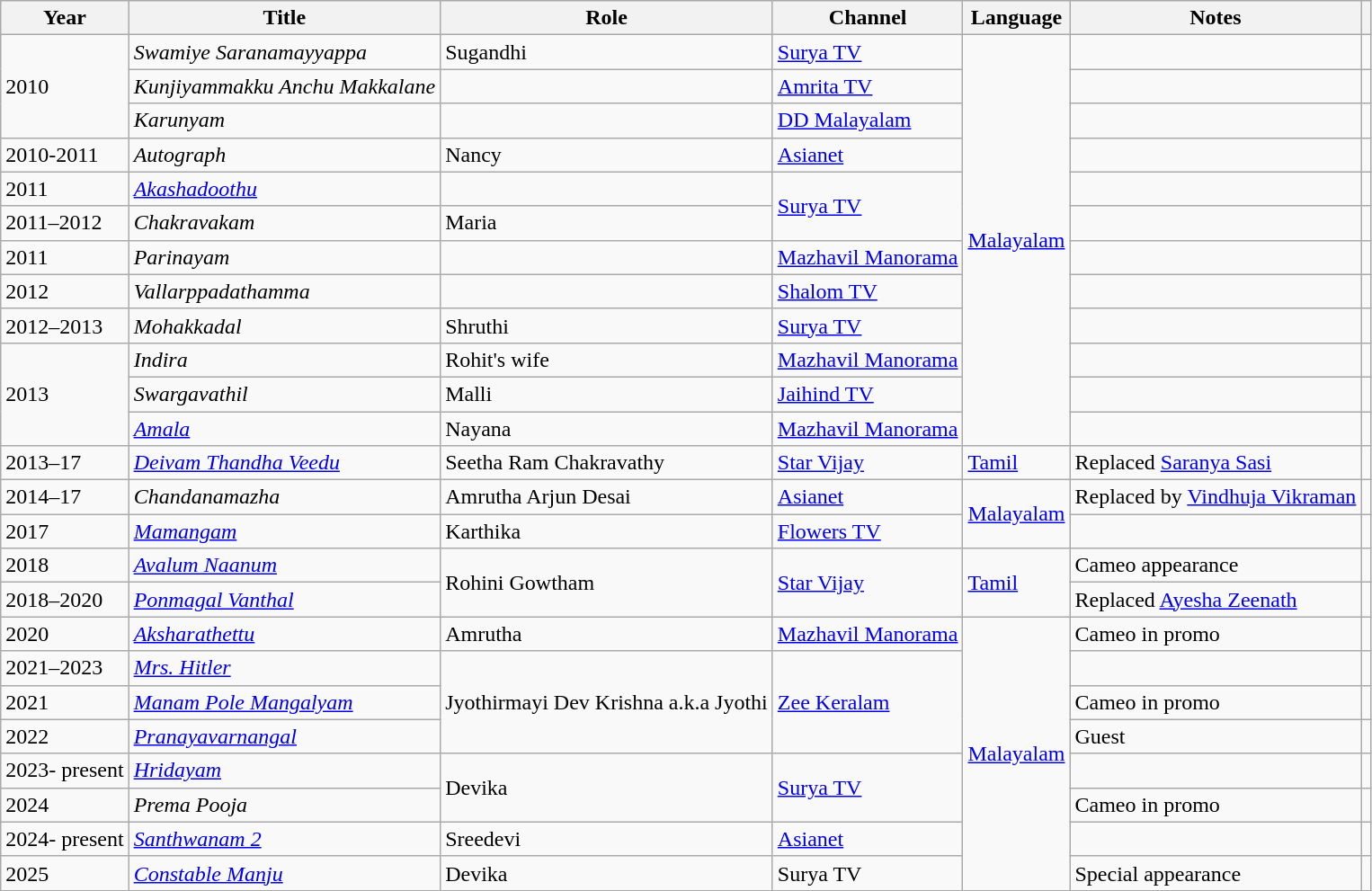<table class="wikitable sortable">
<tr>
<th>Year</th>
<th>Title</th>
<th>Role</th>
<th>Channel</th>
<th>Language</th>
<th>Notes</th>
<th></th>
</tr>
<tr>
<td rowspan="3">2010</td>
<td><em>Swamiye Saranamayyappa</em></td>
<td>Sugandhi</td>
<td><a href='#'>Surya TV</a></td>
<td rowspan="12"><a href='#'>Malayalam</a></td>
<td></td>
<td></td>
</tr>
<tr>
<td><em>Kunjiyammakku Anchu Makkalane</em></td>
<td></td>
<td><a href='#'>Amrita TV</a></td>
<td></td>
<td></td>
</tr>
<tr>
<td><em>Karunyam</em></td>
<td></td>
<td><a href='#'>DD Malayalam</a></td>
<td></td>
<td></td>
</tr>
<tr>
<td>2010-2011</td>
<td><em>Autograph</em></td>
<td>Nancy</td>
<td><a href='#'>Asianet</a></td>
<td></td>
<td></td>
</tr>
<tr>
<td>2011</td>
<td><em><a href='#'>Akashadoothu</a></em></td>
<td></td>
<td rowspan="2"><a href='#'>Surya TV</a></td>
<td></td>
<td></td>
</tr>
<tr>
<td>2011–2012</td>
<td><em>Chakravakam</em></td>
<td>Maria</td>
<td></td>
<td></td>
</tr>
<tr>
<td>2011</td>
<td><em>Parinayam</em></td>
<td></td>
<td><a href='#'>Mazhavil Manorama</a></td>
<td></td>
<td></td>
</tr>
<tr>
<td>2012</td>
<td><em>Vallarppadathamma</em></td>
<td></td>
<td><a href='#'>Shalom TV</a></td>
<td></td>
<td></td>
</tr>
<tr>
<td>2012–2013</td>
<td><em>Mohakkadal</em></td>
<td>Shruthi</td>
<td><a href='#'>Surya TV</a></td>
<td></td>
<td></td>
</tr>
<tr>
<td rowspan="3">2013</td>
<td><em>Indira</em></td>
<td>Rohit's wife</td>
<td><a href='#'>Mazhavil Manorama</a></td>
<td></td>
<td></td>
</tr>
<tr>
<td><em>Swargavathil</em></td>
<td>Malli</td>
<td><a href='#'>Jaihind TV</a></td>
<td></td>
<td></td>
</tr>
<tr>
<td><em><a href='#'>Amala</a></em></td>
<td>Nayana</td>
<td><a href='#'>Mazhavil Manorama</a></td>
<td></td>
<td></td>
</tr>
<tr>
<td>2013–17</td>
<td><em><a href='#'>Deivam Thandha Veedu</a></em></td>
<td>Seetha Ram Chakravathy</td>
<td><a href='#'>Star Vijay</a></td>
<td><a href='#'>Tamil</a></td>
<td>Replaced <a href='#'>Saranya Sasi</a></td>
<td></td>
</tr>
<tr>
<td>2014–17</td>
<td><em>Chandanamazha</em></td>
<td>Amrutha Arjun Desai</td>
<td><a href='#'>Asianet</a></td>
<td rowspan="2"><a href='#'>Malayalam</a></td>
<td>Replaced by <a href='#'>Vindhuja Vikraman</a></td>
<td></td>
</tr>
<tr>
<td>2017</td>
<td><em><a href='#'>Mamangam</a></em></td>
<td>Karthika</td>
<td><a href='#'>Flowers TV</a></td>
<td></td>
<td></td>
</tr>
<tr>
<td>2018</td>
<td><em><a href='#'>Avalum Naanum</a></em></td>
<td rowspan="2">Rohini Gowtham</td>
<td rowspan="2"><a href='#'>Star Vijay</a></td>
<td rowspan="2"><a href='#'>Tamil</a></td>
<td>Cameo appearance</td>
<td></td>
</tr>
<tr>
<td>2018–2020</td>
<td><em><a href='#'>Ponmagal Vanthal</a></em></td>
<td>Replaced <a href='#'>Ayesha Zeenath</a></td>
<td></td>
</tr>
<tr>
<td>2020</td>
<td><em><a href='#'>Aksharathettu</a></em></td>
<td>Amrutha</td>
<td><a href='#'>Mazhavil Manorama</a></td>
<td rowspan="9"><a href='#'>Malayalam</a></td>
<td>Cameo in promo</td>
<td></td>
</tr>
<tr>
<td>2021–2023</td>
<td><em><a href='#'>Mrs. Hitler</a></em></td>
<td rowspan="3">Jyothirmayi Dev Krishna a.k.a Jyothi</td>
<td rowspan="3"><a href='#'>Zee Keralam</a></td>
<td></td>
<td></td>
</tr>
<tr>
<td>2021</td>
<td><em><a href='#'>Manam Pole Mangalyam</a></em></td>
<td>Cameo in promo</td>
<td></td>
</tr>
<tr>
<td>2022</td>
<td><em><a href='#'>Pranayavarnangal</a></em></td>
<td>Guest</td>
<td></td>
</tr>
<tr>
<td>2023- present</td>
<td><em><a href='#'>Hridayam</a></em></td>
<td rowspan=2>Devika</td>
<td rowspan="2"><a href='#'>Surya TV</a></td>
<td></td>
<td></td>
</tr>
<tr>
<td>2024</td>
<td><em>Prema Pooja</em></td>
<td>Cameo in promo</td>
<td></td>
</tr>
<tr>
<td>2024- present</td>
<td><em><a href='#'>Santhwanam 2</a></em></td>
<td>Sreedevi</td>
<td><a href='#'>Asianet</a></td>
<td></td>
<td></td>
</tr>
<tr>
<td>2025</td>
<td><em><a href='#'>Constable Manju</a></em></td>
<td>Devika</td>
<td>Surya TV</td>
<td>Special appearance</td>
</tr>
</table>
